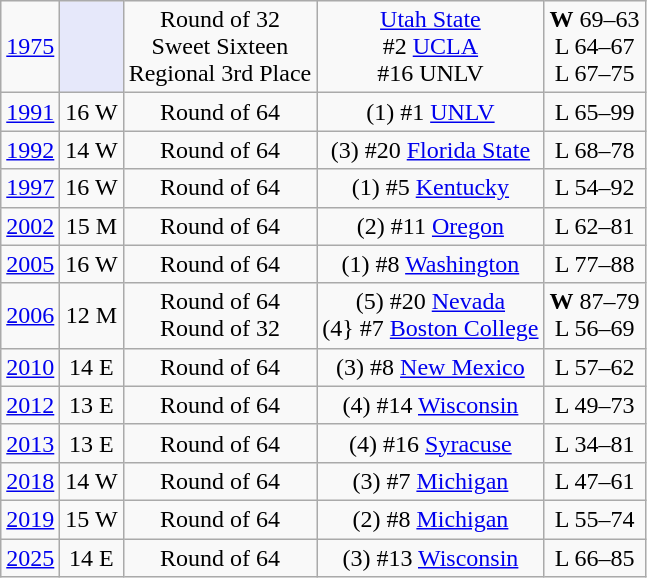<table class=wikitable style="text-align:center">
<tr>
<td><a href='#'>1975</a></td>
<td style="background:#E6E8FA;"></td>
<td>Round of 32<br>Sweet Sixteen<br>Regional 3rd Place</td>
<td><a href='#'>Utah State</a><br>#2 <a href='#'>UCLA</a><br>#16 UNLV</td>
<td><strong>W</strong> 69–63<br>L 64–67<br>L 67–75</td>
</tr>
<tr>
<td><a href='#'>1991</a></td>
<td>16 W</td>
<td>Round of 64</td>
<td>(1) #1 <a href='#'>UNLV</a></td>
<td>L 65–99</td>
</tr>
<tr>
<td><a href='#'>1992</a></td>
<td>14 W</td>
<td>Round of 64</td>
<td>(3) #20 <a href='#'>Florida State</a></td>
<td>L 68–78</td>
</tr>
<tr>
<td><a href='#'>1997</a></td>
<td>16 W</td>
<td>Round of 64</td>
<td>(1) #5 <a href='#'>Kentucky</a></td>
<td>L 54–92</td>
</tr>
<tr>
<td><a href='#'>2002</a></td>
<td>15 M</td>
<td>Round of 64</td>
<td>(2) #11 <a href='#'>Oregon</a></td>
<td>L 62–81</td>
</tr>
<tr>
<td><a href='#'>2005</a></td>
<td>16 W</td>
<td>Round of 64</td>
<td>(1) #8 <a href='#'>Washington</a></td>
<td>L 77–88</td>
</tr>
<tr>
<td><a href='#'>2006</a></td>
<td>12 M</td>
<td>Round of 64<br>Round of 32</td>
<td>(5) #20 <a href='#'>Nevada</a><br>(4} #7 <a href='#'>Boston College</a></td>
<td><strong>W</strong> 87–79<br>L 56–69</td>
</tr>
<tr>
<td><a href='#'>2010</a></td>
<td>14 E</td>
<td>Round of 64</td>
<td>(3) #8 <a href='#'>New Mexico</a></td>
<td>L 57–62</td>
</tr>
<tr>
<td><a href='#'>2012</a></td>
<td>13 E</td>
<td>Round of 64</td>
<td>(4) #14 <a href='#'>Wisconsin</a></td>
<td>L 49–73</td>
</tr>
<tr>
<td><a href='#'>2013</a></td>
<td>13 E</td>
<td>Round of 64</td>
<td>(4) #16 <a href='#'>Syracuse</a></td>
<td>L 34–81</td>
</tr>
<tr>
<td><a href='#'>2018</a></td>
<td>14 W</td>
<td>Round of 64</td>
<td>(3) #7 <a href='#'>Michigan</a></td>
<td>L 47–61</td>
</tr>
<tr>
<td><a href='#'>2019</a></td>
<td>15 W</td>
<td>Round of 64</td>
<td>(2) #8 <a href='#'>Michigan</a></td>
<td>L 55–74</td>
</tr>
<tr>
<td><a href='#'>2025</a></td>
<td>14 E</td>
<td>Round of 64</td>
<td>(3) #13 <a href='#'>Wisconsin</a></td>
<td>L 66–85</td>
</tr>
</table>
